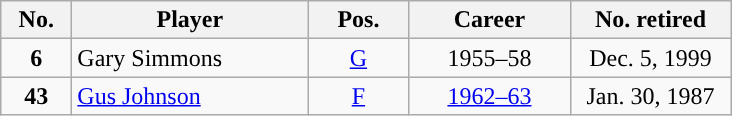<table class="wikitable" style="text-align:center">
<tr>
<th width=40px>No.</th>
<th width=150px>Player</th>
<th width=60px>Pos.</th>
<th width=100px>Career</th>
<th width=100px>No. retired</th>
</tr>
<tr>
<td><strong>6</strong></td>
<td align=left>Gary Simmons </td>
<td><a href='#'>G</a></td>
<td>1955–58</td>
<td>Dec. 5, 1999</td>
</tr>
<tr>
<td><strong>43</strong></td>
<td align=left><a href='#'>Gus Johnson</a></td>
<td><a href='#'>F</a></td>
<td><a href='#'>1962–63</a></td>
<td>Jan. 30, 1987</td>
</tr>
</table>
